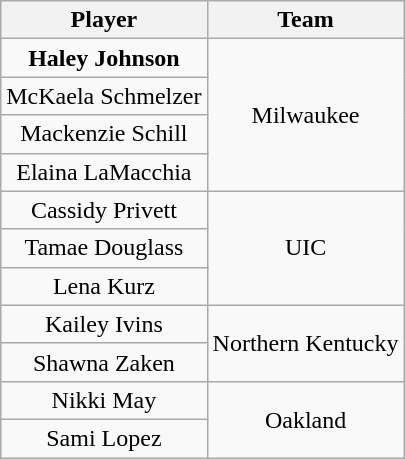<table class="wikitable" style="text-align: center;">
<tr>
<th>Player</th>
<th>Team</th>
</tr>
<tr>
<td><strong>Haley Johnson</strong></td>
<td rowspan=4>Milwaukee</td>
</tr>
<tr>
<td>McKaela Schmelzer</td>
</tr>
<tr>
<td>Mackenzie Schill</td>
</tr>
<tr>
<td>Elaina LaMacchia</td>
</tr>
<tr>
<td>Cassidy Privett</td>
<td rowspan=3>UIC</td>
</tr>
<tr>
<td>Tamae Douglass</td>
</tr>
<tr>
<td>Lena Kurz</td>
</tr>
<tr>
<td>Kailey Ivins</td>
<td rowspan=2>Northern Kentucky</td>
</tr>
<tr>
<td>Shawna Zaken</td>
</tr>
<tr>
<td>Nikki May</td>
<td rowspan=2>Oakland</td>
</tr>
<tr>
<td>Sami Lopez</td>
</tr>
</table>
